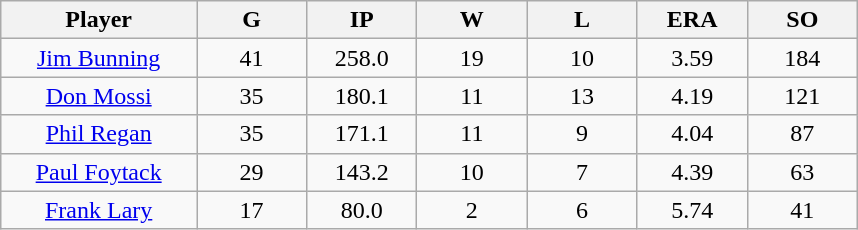<table class="wikitable sortable">
<tr>
<th bgcolor="#DDDDFF" width="16%">Player</th>
<th bgcolor="#DDDDFF" width="9%">G</th>
<th bgcolor="#DDDDFF" width="9%">IP</th>
<th bgcolor="#DDDDFF" width="9%">W</th>
<th bgcolor="#DDDDFF" width="9%">L</th>
<th bgcolor="#DDDDFF" width="9%">ERA</th>
<th bgcolor="#DDDDFF" width="9%">SO</th>
</tr>
<tr align="center">
<td><a href='#'>Jim Bunning</a></td>
<td>41</td>
<td>258.0</td>
<td>19</td>
<td>10</td>
<td>3.59</td>
<td>184</td>
</tr>
<tr align="center">
<td><a href='#'>Don Mossi</a></td>
<td>35</td>
<td>180.1</td>
<td>11</td>
<td>13</td>
<td>4.19</td>
<td>121</td>
</tr>
<tr align="center">
<td><a href='#'>Phil Regan</a></td>
<td>35</td>
<td>171.1</td>
<td>11</td>
<td>9</td>
<td>4.04</td>
<td>87</td>
</tr>
<tr align="center">
<td><a href='#'>Paul Foytack</a></td>
<td>29</td>
<td>143.2</td>
<td>10</td>
<td>7</td>
<td>4.39</td>
<td>63</td>
</tr>
<tr align="center">
<td><a href='#'>Frank Lary</a></td>
<td>17</td>
<td>80.0</td>
<td>2</td>
<td>6</td>
<td>5.74</td>
<td>41</td>
</tr>
</table>
